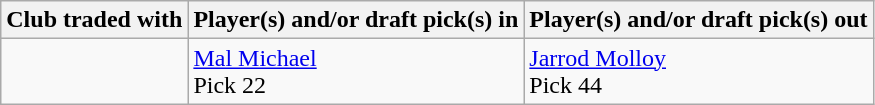<table class="wikitable plainrowheaders">
<tr>
<th scope="col"><strong>Club traded with</strong></th>
<th scope="col"><strong>Player(s) and/or draft pick(s) in</strong></th>
<th scope="col"><strong>Player(s) and/or draft pick(s) out</strong></th>
</tr>
<tr>
<td></td>
<td><a href='#'>Mal Michael</a><br>Pick 22</td>
<td><a href='#'>Jarrod Molloy</a><br>Pick 44</td>
</tr>
</table>
